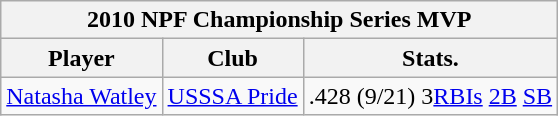<table class="wikitable">
<tr>
<th colspan=3>2010 NPF Championship Series MVP</th>
</tr>
<tr>
<th>Player</th>
<th>Club</th>
<th>Stats.</th>
</tr>
<tr>
<td><a href='#'>Natasha Watley</a></td>
<td><a href='#'>USSSA Pride</a></td>
<td>.428 (9/21) 3<a href='#'>RBIs</a> <a href='#'>2B</a> <a href='#'>SB</a></td>
</tr>
</table>
